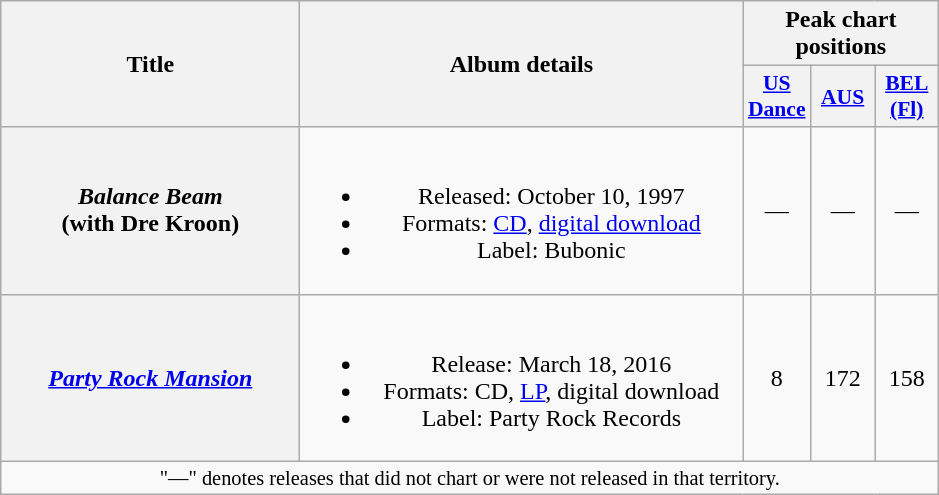<table class="wikitable plainrowheaders" style="text-align:center;">
<tr>
<th scope="col" style="width:12em;" rowspan="2">Title</th>
<th scope="col" style="width:18em;" rowspan="2">Album details</th>
<th scope="col" colspan="3">Peak chart positions</th>
</tr>
<tr>
<th scope="col" style="width:2.5em;font-size:90%;"><a href='#'>US<br>Dance</a><br></th>
<th scope="col" style="width:2.5em;font-size:90%;"><a href='#'>AUS</a><br></th>
<th scope="col" style="width:2.5em;font-size:90%;"><a href='#'>BEL<br>(Fl)</a><br></th>
</tr>
<tr>
<th scope="row"><em>Balance Beam</em><br><span>(with Dre Kroon)</span></th>
<td><br><ul><li>Released: October 10, 1997</li><li>Formats: <a href='#'>CD</a>, <a href='#'>digital download</a></li><li>Label: Bubonic</li></ul></td>
<td>—</td>
<td>—</td>
<td>—</td>
</tr>
<tr>
<th scope="row"><em><a href='#'>Party Rock Mansion</a></em></th>
<td><br><ul><li>Release: March 18, 2016</li><li>Formats: CD, <a href='#'>LP</a>, digital download</li><li>Label: Party Rock Records</li></ul></td>
<td>8</td>
<td>172</td>
<td>158</td>
</tr>
<tr>
<td colspan="15" style="font-size:85%">"—" denotes releases that did not chart or were not released in that territory.</td>
</tr>
</table>
